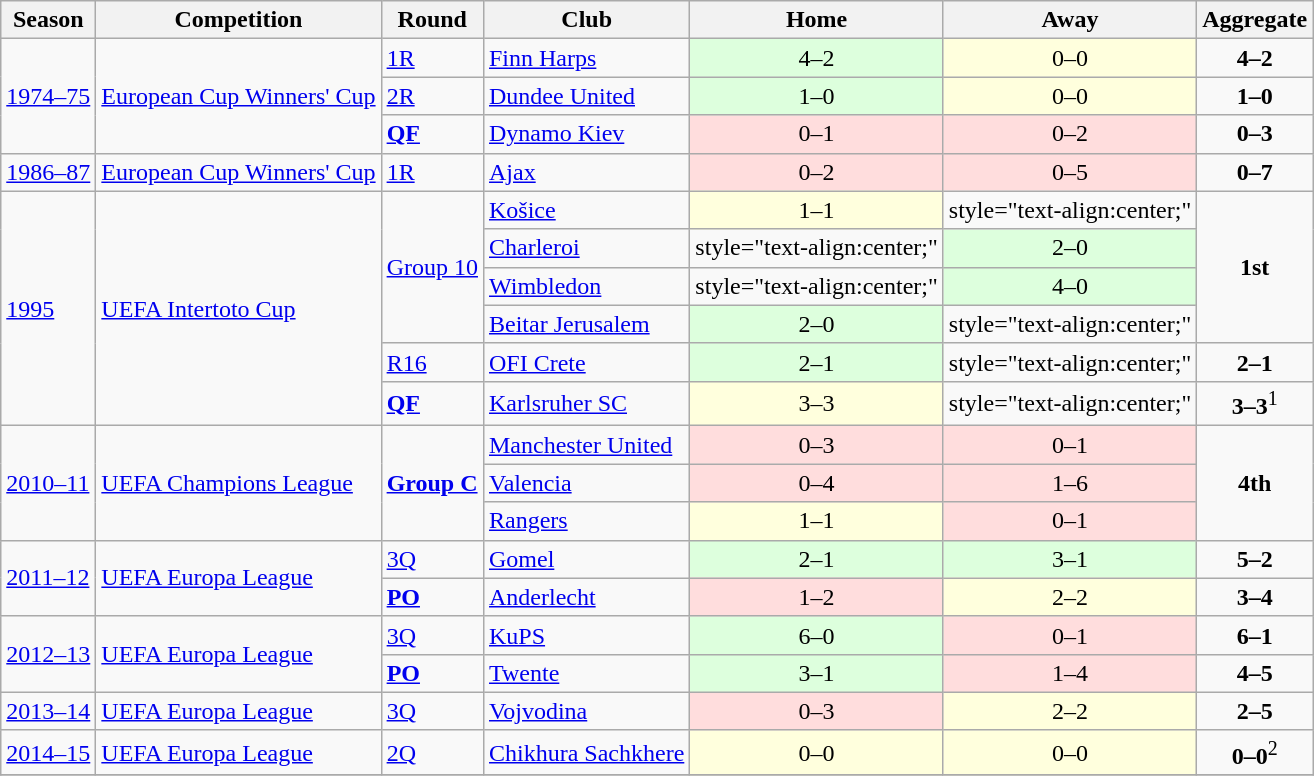<table class="wikitable">
<tr>
<th>Season</th>
<th>Competition</th>
<th>Round</th>
<th>Club</th>
<th>Home</th>
<th>Away</th>
<th>Aggregate</th>
</tr>
<tr>
<td rowspan="3"><a href='#'>1974–75</a></td>
<td rowspan="3"><a href='#'>European Cup Winners' Cup</a></td>
<td><a href='#'>1R</a></td>
<td> <a href='#'>Finn Harps</a></td>
<td style="text-align:center; background:#dfd;">4–2</td>
<td style="text-align:center; background:#ffd;">0–0</td>
<td style="text-align:center;"><strong>4–2</strong></td>
</tr>
<tr>
<td><a href='#'>2R</a></td>
<td> <a href='#'>Dundee United</a></td>
<td style="text-align:center; background:#dfd;">1–0</td>
<td style="text-align:center; background:#ffd;">0–0</td>
<td style="text-align:center;"><strong>1–0</strong></td>
</tr>
<tr>
<td><a href='#'><strong>QF</strong></a></td>
<td> <a href='#'>Dynamo Kiev</a></td>
<td style="text-align:center; background:#fdd;">0–1</td>
<td style="text-align:center; background:#fdd;">0–2</td>
<td style="text-align:center;"><strong>0–3</strong></td>
</tr>
<tr>
<td><a href='#'>1986–87</a></td>
<td><a href='#'>European Cup Winners' Cup</a></td>
<td><a href='#'>1R</a></td>
<td> <a href='#'>Ajax</a></td>
<td style="text-align:center; background:#fdd;">0–2</td>
<td style="text-align:center; background:#fdd;">0–5</td>
<td style="text-align:center;"><strong>0–7</strong></td>
</tr>
<tr>
<td rowspan="6"><a href='#'>1995</a></td>
<td rowspan="6"><a href='#'>UEFA Intertoto Cup</a></td>
<td rowspan="4"><a href='#'>Group 10</a></td>
<td> <a href='#'>Košice</a></td>
<td style="text-align:center; background:#ffd;">1–1</td>
<td>style="text-align:center;" </td>
<td rowspan=4 style="text-align:center;"><strong>1st</strong></td>
</tr>
<tr>
<td> <a href='#'>Charleroi</a></td>
<td>style="text-align:center;" </td>
<td style="text-align:center; background:#dfd;">2–0</td>
</tr>
<tr>
<td> <a href='#'>Wimbledon</a></td>
<td>style="text-align:center;" </td>
<td style="text-align:center; background:#dfd;">4–0</td>
</tr>
<tr>
<td> <a href='#'>Beitar Jerusalem</a></td>
<td style="text-align:center; background:#dfd;">2–0</td>
<td>style="text-align:center;" </td>
</tr>
<tr>
<td><a href='#'>R16</a></td>
<td> <a href='#'>OFI Crete</a></td>
<td style="text-align:center; background:#dfd;">2–1</td>
<td>style="text-align:center;" </td>
<td style="text-align:center;"><strong>2–1</strong></td>
</tr>
<tr>
<td><a href='#'><strong>QF</strong></a></td>
<td> <a href='#'>Karlsruher SC</a></td>
<td style="text-align:center; background:#ffd;">3–3</td>
<td>style="text-align:center;" </td>
<td style="text-align:center;"><strong>3–3</strong><sup>1</sup></td>
</tr>
<tr>
<td rowspan="3"><a href='#'>2010–11</a></td>
<td rowspan="3"><a href='#'>UEFA Champions League</a></td>
<td rowspan="3"><a href='#'><strong>Group C</strong></a></td>
<td> <a href='#'>Manchester United</a></td>
<td style="text-align:center; background:#fdd;">0–3</td>
<td style="text-align:center; background:#fdd;">0–1</td>
<td rowspan=3 style="text-align:center;"><strong>4th</strong></td>
</tr>
<tr>
<td> <a href='#'>Valencia</a></td>
<td style="text-align:center; background:#fdd;">0–4</td>
<td style="text-align:center; background:#fdd;">1–6</td>
</tr>
<tr>
<td> <a href='#'>Rangers</a></td>
<td style="text-align:center; background:#ffd;">1–1</td>
<td style="text-align:center; background:#fdd;">0–1</td>
</tr>
<tr>
<td rowspan="2"><a href='#'>2011–12</a></td>
<td rowspan="2"><a href='#'>UEFA Europa League</a></td>
<td><a href='#'>3Q</a></td>
<td> <a href='#'>Gomel</a></td>
<td style="text-align:center; background:#dfd;">2–1</td>
<td style="text-align:center; background:#dfd;">3–1</td>
<td style="text-align:center;"><strong>5–2</strong></td>
</tr>
<tr>
<td><a href='#'><strong>PO</strong></a></td>
<td> <a href='#'>Anderlecht</a></td>
<td style="text-align:center; background:#fdd;">1–2</td>
<td style="text-align:center; background:#ffd;">2–2</td>
<td style="text-align:center;"><strong>3–4</strong></td>
</tr>
<tr>
<td rowspan="2"><a href='#'>2012–13</a></td>
<td rowspan="2"><a href='#'>UEFA Europa League</a></td>
<td><a href='#'>3Q</a></td>
<td> <a href='#'>KuPS</a></td>
<td style="text-align:center; background:#dfd;">6–0</td>
<td style="text-align:center; background:#fdd;">0–1</td>
<td style="text-align:center;"><strong>6–1</strong></td>
</tr>
<tr>
<td><a href='#'><strong>PO</strong></a></td>
<td> <a href='#'>Twente</a></td>
<td style="text-align:center; background:#dfd;">3–1</td>
<td style="text-align:center; background:#fdd;">1–4</td>
<td style="text-align:center;"><strong>4–5</strong></td>
</tr>
<tr>
<td><a href='#'>2013–14</a></td>
<td><a href='#'>UEFA Europa League</a></td>
<td><a href='#'>3Q</a></td>
<td> <a href='#'>Vojvodina</a></td>
<td style="text-align:center; background:#fdd;">0–3</td>
<td style="text-align:center; background:#ffd;">2–2</td>
<td style="text-align:center;"><strong>2–5</strong></td>
</tr>
<tr>
<td><a href='#'>2014–15</a></td>
<td><a href='#'>UEFA Europa League</a></td>
<td><a href='#'>2Q</a></td>
<td> <a href='#'>Chikhura Sachkhere</a></td>
<td style="text-align:center; background:#ffd;">0–0</td>
<td style="text-align:center; background:#ffd;">0–0</td>
<td style="text-align:center;"><strong>0–0</strong><sup>2</sup></td>
</tr>
<tr>
</tr>
</table>
